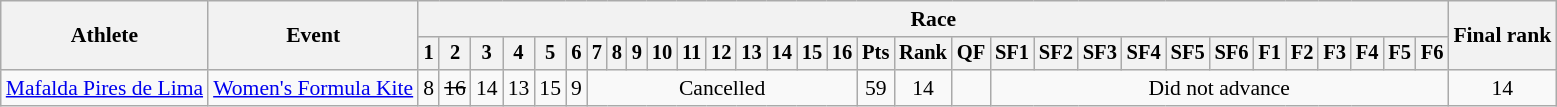<table class="wikitable" style="font-size:90%">
<tr>
<th rowspan="2">Athlete</th>
<th rowspan="2">Event</th>
<th colspan="31">Race</th>
<th rowspan="2">Final rank</th>
</tr>
<tr style="font-size:95%">
<th>1</th>
<th>2</th>
<th>3</th>
<th>4</th>
<th>5</th>
<th>6</th>
<th>7</th>
<th>8</th>
<th>9</th>
<th>10</th>
<th>11</th>
<th>12</th>
<th>13</th>
<th>14</th>
<th>15</th>
<th>16</th>
<th>Pts</th>
<th>Rank</th>
<th>QF</th>
<th>SF1</th>
<th>SF2</th>
<th>SF3</th>
<th>SF4</th>
<th>SF5</th>
<th>SF6</th>
<th>F1</th>
<th>F2</th>
<th>F3</th>
<th>F4</th>
<th>F5</th>
<th>F6</th>
</tr>
<tr align=center>
<td align=left><a href='#'>Mafalda Pires de Lima</a></td>
<td align=left><a href='#'>Women's Formula Kite</a></td>
<td>8</td>
<td><s>16</s></td>
<td>14</td>
<td>13</td>
<td>15</td>
<td>9</td>
<td colspan=10>Cancelled</td>
<td>59</td>
<td>14</td>
<td></td>
<td colspan=12>Did not advance</td>
<td>14</td>
</tr>
</table>
